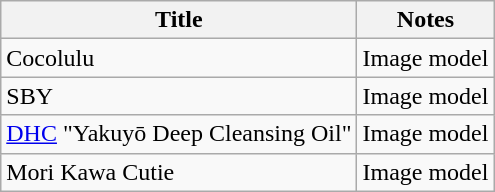<table class="wikitable">
<tr>
<th>Title</th>
<th>Notes</th>
</tr>
<tr>
<td>Cocolulu</td>
<td>Image model</td>
</tr>
<tr>
<td>SBY</td>
<td>Image model</td>
</tr>
<tr>
<td><a href='#'>DHC</a> "Yakuyō Deep Cleansing Oil"</td>
<td>Image model</td>
</tr>
<tr>
<td>Mori Kawa Cutie</td>
<td>Image model</td>
</tr>
</table>
